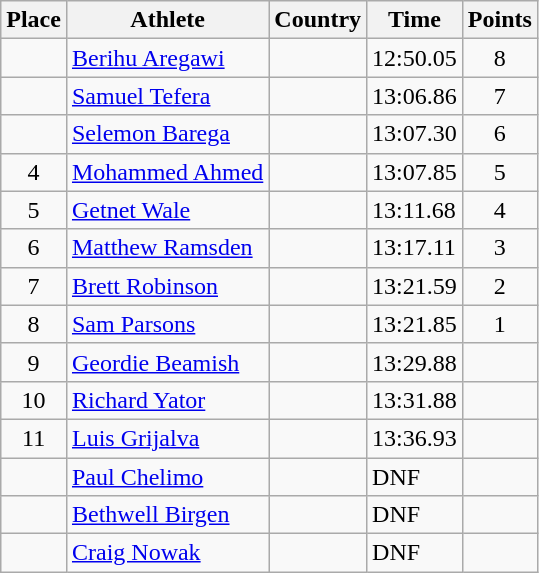<table class="wikitable">
<tr>
<th>Place</th>
<th>Athlete</th>
<th>Country</th>
<th>Time</th>
<th>Points</th>
</tr>
<tr>
<td align=center></td>
<td><a href='#'>Berihu Aregawi</a></td>
<td></td>
<td>12:50.05</td>
<td align=center>8</td>
</tr>
<tr>
<td align=center></td>
<td><a href='#'>Samuel Tefera</a></td>
<td></td>
<td>13:06.86</td>
<td align=center>7</td>
</tr>
<tr>
<td align=center></td>
<td><a href='#'>Selemon Barega</a></td>
<td></td>
<td>13:07.30</td>
<td align=center>6</td>
</tr>
<tr>
<td align=center>4</td>
<td><a href='#'>Mohammed Ahmed</a></td>
<td></td>
<td>13:07.85</td>
<td align=center>5</td>
</tr>
<tr>
<td align=center>5</td>
<td><a href='#'>Getnet Wale</a></td>
<td></td>
<td>13:11.68</td>
<td align=center>4</td>
</tr>
<tr>
<td align=center>6</td>
<td><a href='#'>Matthew Ramsden</a></td>
<td></td>
<td>13:17.11</td>
<td align=center>3</td>
</tr>
<tr>
<td align=center>7</td>
<td><a href='#'>Brett Robinson</a></td>
<td></td>
<td>13:21.59</td>
<td align=center>2</td>
</tr>
<tr>
<td align=center>8</td>
<td><a href='#'>Sam Parsons</a></td>
<td></td>
<td>13:21.85</td>
<td align=center>1</td>
</tr>
<tr>
<td align=center>9</td>
<td><a href='#'>Geordie Beamish</a></td>
<td></td>
<td>13:29.88</td>
<td align=center></td>
</tr>
<tr>
<td align=center>10</td>
<td><a href='#'>Richard Yator</a></td>
<td></td>
<td>13:31.88</td>
<td align=center></td>
</tr>
<tr>
<td align=center>11</td>
<td><a href='#'>Luis Grijalva</a></td>
<td></td>
<td>13:36.93</td>
<td align=center></td>
</tr>
<tr>
<td align=center></td>
<td><a href='#'>Paul Chelimo</a></td>
<td></td>
<td>DNF</td>
<td align=center></td>
</tr>
<tr>
<td align=center></td>
<td><a href='#'>Bethwell Birgen</a></td>
<td></td>
<td>DNF</td>
<td align=center></td>
</tr>
<tr>
<td align=center></td>
<td><a href='#'>Craig Nowak</a></td>
<td></td>
<td>DNF</td>
<td align=center></td>
</tr>
</table>
